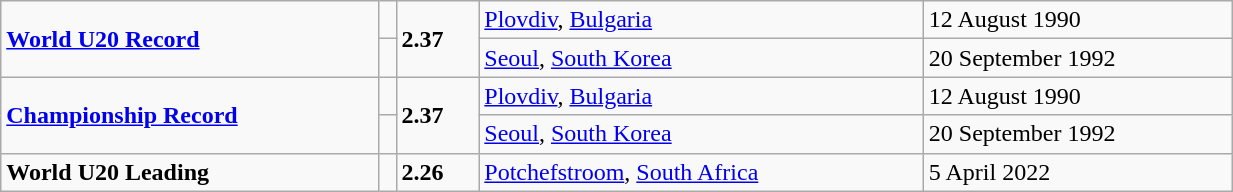<table class="wikitable" width=65%>
<tr>
<td rowspan=2><strong><a href='#'>World U20 Record</a></strong></td>
<td></td>
<td rowspan=2><strong>2.37</strong></td>
<td><a href='#'>Plovdiv</a>, <a href='#'>Bulgaria</a></td>
<td>12 August 1990</td>
</tr>
<tr>
<td></td>
<td><a href='#'>Seoul</a>, <a href='#'>South Korea</a></td>
<td>20 September 1992</td>
</tr>
<tr>
<td rowspan=2><strong><a href='#'>Championship Record</a></strong></td>
<td></td>
<td rowspan=2><strong>2.37</strong></td>
<td><a href='#'>Plovdiv</a>, <a href='#'>Bulgaria</a></td>
<td>12 August 1990</td>
</tr>
<tr>
<td></td>
<td><a href='#'>Seoul</a>, <a href='#'>South Korea</a></td>
<td>20 September 1992</td>
</tr>
<tr>
<td><strong>World U20 Leading</strong></td>
<td></td>
<td><strong>2.26</strong></td>
<td><a href='#'>Potchefstroom</a>, <a href='#'>South Africa</a></td>
<td>5 April 2022</td>
</tr>
</table>
